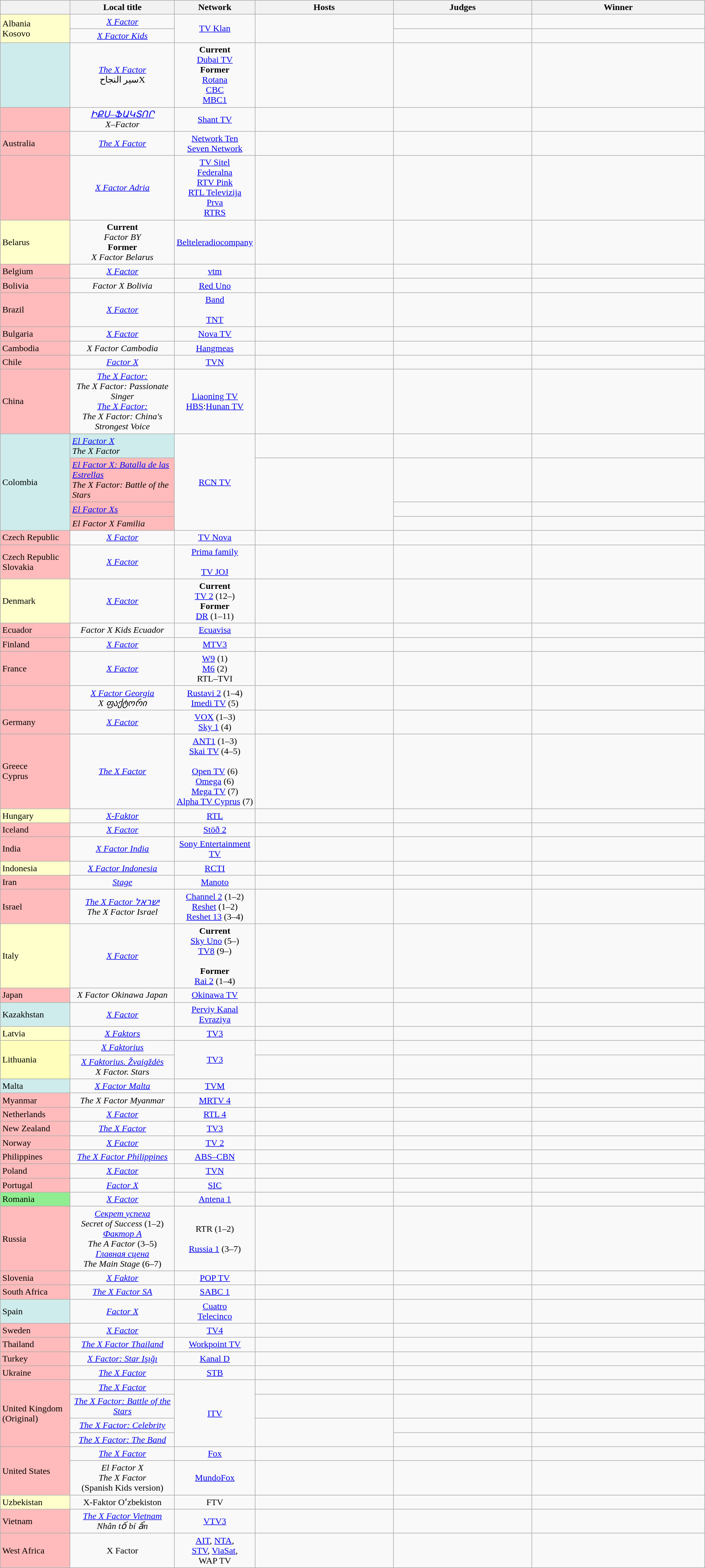<table class="wikitable sortable"  style="text-align:center; line-height:18px; width:100%;">
<tr>
<th scope="col" style="width:10%;"></th>
<th scope="col" style="width:15%;">Local title</th>
<th scope="col" style="width:10%;">Network</th>
<th scope="col" style="width:20%;">Hosts</th>
<th scope="col" style="width:20%;">Judges</th>
<th scope="col" style="width:25%;">Winner</th>
</tr>
<tr>
<td style="text-align:left;background: #ffffcc;" rowspan="2">Albania<br>Kosovo</td>
<td><em><a href='#'>X Factor</a></em></td>
<td rowspan="2"><a href='#'>TV Klan</a></td>
<td rowspan="2"><br></td>
<td><br></td>
<td><br></td>
</tr>
<tr>
<td><em><a href='#'>X Factor Kids</a></em></td>
<td><br></td>
<td><br></td>
</tr>
<tr>
<td style="text-align:left;background:#cfecec;"></td>
<td><a href='#'><em>The X Factor</em></a> <br> سير النجاحX</td>
<td><strong>Current</strong><br><a href='#'>Dubai TV</a> <br> <strong>Former</strong><br><a href='#'>Rotana</a> <br><a href='#'>CBC</a> <br><a href='#'>MBC1</a> <br></td>
<td><br></td>
<td><br></td>
<td><br></td>
</tr>
<tr>
<td style="text-align:left;background:#ffbbbb;"><br></td>
<td><em><a href='#'>ԻՔՍ–ՖԱԿՏՈՐ</a></em><br><em>X–Factor</em></td>
<td><a href='#'>Shant TV</a></td>
<td><br></td>
<td><br></td>
<td><br></td>
</tr>
<tr>
<td style="text-align:left;background:#ffbbbb">Australia</td>
<td><em><a href='#'>The X Factor</a></em></td>
<td><a href='#'>Network Ten</a> <br><a href='#'>Seven Network</a> </td>
<td><br></td>
<td><br></td>
<td><br></td>
</tr>
<tr>
<td style="text-align:left;background:#ffbbbb"></td>
<td><em><a href='#'>X Factor Adria</a></em></td>
<td><a href='#'>TV Sitel</a> <br><a href='#'>Federalna</a> <br><a href='#'>RTV Pink</a> <br><a href='#'>RTL Televizija</a> <br><a href='#'>Prva</a> <br><a href='#'>RTRS</a> </td>
<td><br></td>
<td><br></td>
<td><br></td>
</tr>
<tr>
<td style="text-align:left;background: #ffffcc;">Belarus</td>
<td><strong>Current</strong><br><em>Factor BY</em> <br><strong>Former</strong><br><em>X Factor Belarus</em> </td>
<td><a href='#'>Belteleradiocompany</a></td>
<td><br></td>
<td><br></td>
<td><br></td>
</tr>
<tr>
<td style="text-align:left;background:#ffbbbb;">Belgium</td>
<td><em><a href='#'>X Factor</a></em></td>
<td><a href='#'>vtm</a></td>
<td><br></td>
<td><br></td>
<td><br></td>
</tr>
<tr>
<td style="text-align:left;background:#ffbbbb;">Bolivia</td>
<td><em>Factor X Bolivia</em></td>
<td><a href='#'>Red Uno</a></td>
<td><br></td>
<td><br></td>
<td><br></td>
</tr>
<tr>
<td style="text-align:left;background:#ffbbbb;">Brazil</td>
<td><em><a href='#'>X Factor</a></em></td>
<td><a href='#'>Band</a><br><br><a href='#'>TNT</a></td>
<td><br></td>
<td><br></td>
<td><br></td>
</tr>
<tr>
<td style="text-align:left;background:#ffbbbb">Bulgaria</td>
<td><em><a href='#'>X Factor</a></em></td>
<td><a href='#'>Nova TV</a><br></td>
<td><br></td>
<td><br></td>
<td><br></td>
</tr>
<tr>
<td style="text-align:left;background:#ffbbbb">Cambodia</td>
<td><em>X Factor Cambodia</em></td>
<td><a href='#'>Hangmeas</a><br></td>
<td><br></td>
<td><br></td>
<td><br></td>
</tr>
<tr>
<td style="text-align:left;background:#ffbbbb;">Chile</td>
<td><em><a href='#'>Factor X</a></em></td>
<td><a href='#'>TVN</a><br></td>
<td><br></td>
<td><br></td>
<td><br></td>
</tr>
<tr>
<td style="text-align:left;background:#FFBBBB;" rowspan="1">China</td>
<td><em><a href='#'>The X Factor: </a></em><br><em>The X Factor: Passionate Singer</em> <br><em><a href='#'>The X Factor: </a></em><br><em>The X Factor: China's Strongest Voice</em> </td>
<td><a href='#'>Liaoning TV</a> <br><a href='#'>HBS</a>:<a href='#'>Hunan TV</a> </td>
<td><br></td>
<td><br></td>
<td><br></td>
</tr>
<tr>
<td style="text-align:left;background:#CFECEC" rowspan="4">Colombia</td>
<td style="text-align:left;background:#CFECEC"><em><a href='#'>El Factor X</a></em><br><em>The X Factor</em></td>
<td rowspan="4"><a href='#'>RCN TV</a><br></td>
<td></td>
<td></td>
<td><br></td>
</tr>
<tr>
<td style="text-align:left;background:#FFBBBB"><em><a href='#'>El Factor X: Batalla de las Estrellas</a></em><br><em>The X Factor: Battle of the Stars</em></td>
<td rowspan="3"></td>
<td></td>
<td></td>
</tr>
<tr>
<td style="text-align:left;background:#FFBBBB"><em><a href='#'>El Factor Xs</a></em></td>
<td><br></td>
<td><br></td>
</tr>
<tr>
<td style="text-align:left;background:#FFBBBB"><em>El Factor X Familia</em></td>
<td><br></td>
<td><br></td>
</tr>
<tr>
<td style="text-align:left;background:#ffbbbb;">Czech Republic</td>
<td><em><a href='#'>X Factor</a></em></td>
<td><a href='#'>TV Nova</a><br></td>
<td><br></td>
<td><br></td>
<td><br></td>
</tr>
<tr>
<td style="text-align:left;background:#ffbbbb;">Czech Republic<br>Slovakia</td>
<td><em><a href='#'>X Factor</a></em></td>
<td><a href='#'>Prima family</a> <br> <br> <a href='#'>TV JOJ</a> <br></td>
<td><br></td>
<td><br></td>
<td><br></td>
</tr>
<tr>
<td style="text-align:left;background:#ffffcc;">Denmark</td>
<td><em><a href='#'>X Factor</a></em></td>
<td><strong>Current</strong><br><a href='#'>TV 2</a> (12–)<br><strong>Former</strong><br><a href='#'>DR</a> (1–11)</td>
<td><br></td>
<td><br></td>
<td><br></td>
</tr>
<tr>
<td style="text-align:left;background:#ffbbbb;">Ecuador</td>
<td><em>Factor X Kids Ecuador</em></td>
<td><a href='#'>Ecuavisa</a></td>
<td><br></td>
<td><br></td>
<td><br></td>
</tr>
<tr>
<td style="text-align:left;background:#ffbbbb;">Finland</td>
<td><em><a href='#'>X Factor</a></em></td>
<td><a href='#'>MTV3</a></td>
<td><br></td>
<td><br></td>
<td><br></td>
</tr>
<tr>
<td style="text-align:left;background:#ffbbbb;">France</td>
<td><em><a href='#'>X Factor</a></em></td>
<td><a href='#'>W9</a> (1)<br><a href='#'>M6</a> (2)<br>RTL–TVI</td>
<td><br></td>
<td><br></td>
<td><br></td>
</tr>
<tr>
<td style="text-align:left;background:#ffbbbb;"><br></td>
<td><em><a href='#'>X Factor Georgia</a></em><br><em>X ფაქტორი</em></td>
<td><a href='#'>Rustavi 2</a> (1–4)<br><a href='#'>Imedi TV</a> (5)</td>
<td><br></td>
<td><br></td>
<td><br></td>
</tr>
<tr>
<td style="text-align:left;background:#ffbbbb;">Germany</td>
<td><em><a href='#'>X Factor</a></em></td>
<td><a href='#'>VOX</a> (1–3)<br><a href='#'>Sky 1</a> (4)</td>
<td><br></td>
<td style="vertical-align:top;"><br></td>
<td><br></td>
</tr>
<tr>
<td style="text-align:left;background:#ffbbbb;">Greece<br>Cyprus</td>
<td><em><a href='#'>The X Factor</a></em></td>
<td><a href='#'>ANT1</a> (1–3)<br><a href='#'>Skai TV</a> (4–5) <br><br><a href='#'>Open TV</a> (6)<br><a href='#'>Omega</a> (6)<br><a href='#'>Mega TV</a> (7)<br><a href='#'>Alpha TV Cyprus</a> (7)</td>
<td></td>
<td><br></td>
<td><br></td>
</tr>
<tr>
<td style="text-align:left;background:#ffffcc;">Hungary</td>
<td><em><a href='#'>X-Faktor</a></em></td>
<td><a href='#'>RTL</a><br></td>
<td valign="top"><br></td>
<td valign="top"><br></td>
<td><br></td>
</tr>
<tr>
<td style="text-align:left;background:#ffbbbb;">Iceland</td>
<td><em><a href='#'>X Factor</a></em></td>
<td><a href='#'>Stöð 2</a><br></td>
<td valign="top"><br></td>
<td valign="top"><br></td>
<td><br></td>
</tr>
<tr>
<td style="text-align:left;background:#ffbbbb;">India</td>
<td><em><a href='#'>X Factor India</a></em></td>
<td><a href='#'>Sony Entertainment TV</a><br></td>
<td valign="top"><br></td>
<td valign="top"><br></td>
<td><br></td>
</tr>
<tr>
<td style="text-align:left;background:#ffffcc;">Indonesia</td>
<td><em><a href='#'>X Factor Indonesia</a></em></td>
<td><a href='#'>RCTI</a> <br></td>
<td valign="top"><br></td>
<td valign="top"><br></td>
<td><br></td>
</tr>
<tr>
<td style="text-align:left;background:#ffbbbb;">Iran</td>
<td><em><a href='#'>Stage</a></em></td>
<td><a href='#'>Manoto</a></td>
<td><br></td>
<td><br></td>
<td><br></td>
</tr>
<tr>
<td style="text-align:left;background:#ffbbbb;">Israel</td>
<td><em><a href='#'>The X Factor ישראל</a></em><br><em>The X Factor Israel</em></td>
<td><a href='#'>Channel 2</a> (1–2)<br><a href='#'>Reshet</a> (1–2)<br><a href='#'>Reshet 13</a> (3–4)<br></td>
<td valign="top"><br></td>
<td valign="top"><br></td>
<td><br></td>
</tr>
<tr>
<td style="text-align:left;background:#ffffcc;">Italy</td>
<td><em><a href='#'>X Factor</a></em></td>
<td><strong>Current</strong><br><a href='#'>Sky Uno</a> (5–)<br><a href='#'>TV8</a> (9–)<br><br><strong>Former</strong><br><a href='#'>Rai 2</a> (1–4)</td>
<td valign="top"><br></td>
<td valign="top"><br></td>
<td><br></td>
</tr>
<tr>
<td style="text-align:left;background:#ffbbbb;">Japan</td>
<td><em>X Factor Okinawa Japan</em></td>
<td><a href='#'>Okinawa TV</a><br></td>
<td valign="top"><br></td>
<td valign="top"><br></td>
<td><br></td>
</tr>
<tr>
<td style="text-align:left;background:#cfecec;">Kazakhstan</td>
<td><em><a href='#'>X Factor</a></em></td>
<td><a href='#'>Perviy Kanal Evraziya</a><br></td>
<td valign="top"><br></td>
<td valign="top"><br></td>
<td><br></td>
</tr>
<tr>
<td style="text-align:left;background:#ffffcc;">Latvia</td>
<td><em><a href='#'>X Faktors</a></em></td>
<td><a href='#'>TV3</a><br></td>
<td><br></td>
<td><br></td>
<td><br></td>
</tr>
<tr>
<td rowspan="2" style="text-align:left;background:#ffffbb;">Lithuania</td>
<td><em><a href='#'>X Faktorius</a></em></td>
<td rowspan="2"><a href='#'>TV3</a></td>
<td valign="top"><br></td>
<td><br></td>
<td><br></td>
</tr>
<tr>
<td><em><a href='#'>X Faktorius. Žvaigždės</a></em><br><em>X Factor. Stars</em></td>
<td><br></td>
<td><br></td>
<td><br></td>
</tr>
<tr>
<td style="text-align:left;background:#cfecec;">Malta</td>
<td><em><a href='#'>X Factor Malta</a></em></td>
<td><a href='#'>TVM</a></td>
<td><br></td>
<td><br></td>
<td></td>
</tr>
<tr>
<td style="text-align:left;background:#ffbbbb;">Myanmar</td>
<td><em>The X Factor Myanmar</em></td>
<td><a href='#'>MRTV 4</a></td>
<td valign="top"><br></td>
<td valign="top"><br></td>
<td><br></td>
</tr>
<tr>
<td style="text-align:left;background:#ffbbbb;">Netherlands</td>
<td><em><a href='#'>X Factor</a></em></td>
<td><a href='#'>RTL 4</a><br></td>
<td valign="top"><br></td>
<td valign="top"><br></td>
<td><br></td>
</tr>
<tr>
<td style="text-align:left;background:#ffbbbb;">New Zealand</td>
<td><em><a href='#'>The X Factor</a></em></td>
<td><a href='#'>TV3</a><br></td>
<td valign="top"><br></td>
<td valign="top"><br></td>
<td><br></td>
</tr>
<tr>
<td style="text-align:left;background:#ffbbbb;">Norway</td>
<td><em><a href='#'>X Factor</a></em></td>
<td><a href='#'>TV 2</a></td>
<td valign="top"><br></td>
<td valign="top"><br></td>
<td><br></td>
</tr>
<tr>
<td style="text-align:left;background:#ffbbbb;">Philippines</td>
<td><em><a href='#'>The X Factor Philippines</a></em></td>
<td><a href='#'>ABS–CBN</a></td>
<td valign="center"><br></td>
<td valign="top"><br></td>
<td><br></td>
</tr>
<tr>
<td style="text-align:left;background:#ffbbbb;">Poland</td>
<td><em><a href='#'>X Factor</a></em></td>
<td><a href='#'>TVN</a><br></td>
<td valign="top"><br></td>
<td valign="top"><br></td>
<td><br></td>
</tr>
<tr>
<td style="text-align:left;background:#ffbbbb;">Portugal</td>
<td><em><a href='#'>Factor X</a></em></td>
<td><a href='#'>SIC</a></td>
<td valign="top"><br></td>
<td valign="top"><br></td>
<td><br></td>
</tr>
<tr>
<td style="text-align:left;background: lightgreen;">Romania</td>
<td><em><a href='#'>X Factor</a></em></td>
<td><a href='#'>Antena 1</a><br></td>
<td valign="top"><br></td>
<td valign="top"><br></td>
<td><br></td>
</tr>
<tr>
<td style="text-align:left;background:#ffbbbb;" rowspan="1">Russia </td>
<td><em><a href='#'>Секрет успеха</a></em><br><em>Secret of Success</em> (1–2)<br><em><a href='#'>Фактор А</a></em><br><em>The A Factor</em> (3–5)<br><em><a href='#'>Главная сцена</a></em><br><em>The Main Stage</em> (6–7)</td>
<td>RTR (1–2)<br><br><a href='#'>Russia 1</a> (3–7)</td>
<td><br></td>
<td><br></td>
<td><br></td>
</tr>
<tr>
<td style="text-align:left;background:#ffbbbb;">Slovenia</td>
<td><em><a href='#'>X Faktor</a></em></td>
<td><a href='#'>POP TV</a></td>
<td valign="top"><br></td>
<td valign="top"><br></td>
<td><br></td>
</tr>
<tr>
<td style="text-align:left;background:#ffbbbb;">South Africa</td>
<td><em><a href='#'>The X Factor SA</a></em></td>
<td><a href='#'>SABC 1</a><br></td>
<td valign="top"><br></td>
<td valign="top"><br></td>
<td><br></td>
</tr>
<tr>
<td style="text-align:left;background:#cfecec">Spain</td>
<td><em><a href='#'>Factor X</a></em></td>
<td><a href='#'>Cuatro</a> <br><a href='#'>Telecinco</a> </td>
<td valign="top"><br></td>
<td valign="top"><br></td>
<td><br></td>
</tr>
<tr>
<td style="text-align:left;background:#ffbbbb;">Sweden</td>
<td><em><a href='#'>X Factor</a></em></td>
<td><a href='#'>TV4</a></td>
<td valign="top"><br></td>
<td valign="top"><br></td>
<td valign="top"><br></td>
</tr>
<tr>
<td style="text-align:left;background:#ffbbbb;">Thailand</td>
<td><em><a href='#'>The X Factor Thailand</a></em></td>
<td><a href='#'>Workpoint TV</a></td>
<td valign="top"><br></td>
<td valign="top"><br></td>
<td><br></td>
</tr>
<tr>
<td style="text-align:left;background:#ffbbbb;">Turkey</td>
<td><em><a href='#'>X Factor: Star Işığı</a></em></td>
<td><a href='#'>Kanal D</a><br></td>
<td valign="top"><br></td>
<td valign="top"><br></td>
<td><br></td>
</tr>
<tr>
<td style="text-align:left;background:#ffbbbb;">Ukraine</td>
<td><em><a href='#'>The X Factor</a></em></td>
<td><a href='#'>STB</a><br></td>
<td valign="top"><br></td>
<td valign="top"><br></td>
<td><br></td>
</tr>
<tr>
<td rowspan="4" style="text-align:left;background:#ffbbbb;">United Kingdom (Original)</td>
<td><em><a href='#'>The X Factor</a></em></td>
<td rowspan="4"><a href='#'>ITV</a></td>
<td valign="top"><br></td>
<td valign="top"><br></td>
<td><br></td>
</tr>
<tr>
<td><em><a href='#'>The X Factor: Battle of the Stars</a></em></td>
<td valign="top"><br></td>
<td valign="top"><br></td>
<td><br></td>
</tr>
<tr>
<td><em><a href='#'>The X Factor: Celebrity</a></em></td>
<td rowspan="2"><br></td>
<td valign="top"><br></td>
<td><br></td>
</tr>
<tr>
<td><em><a href='#'>The X Factor: The Band</a></em></td>
<td><br></td>
<td><br></td>
</tr>
<tr>
<td style="text-align:left;background: #ffbbbb;" rowspan="2">United States</td>
<td><em><a href='#'>The X Factor</a></em></td>
<td><a href='#'>Fox</a></td>
<td valign="top"><br></td>
<td valign="top"><br></td>
<td><br></td>
</tr>
<tr>
<td><em>El Factor X</em><br><em>The X Factor</em><br>(Spanish Kids version)</td>
<td><a href='#'>MundoFox</a></td>
<td valign="top"></td>
<td valign="top"><br></td>
<td><br></td>
</tr>
<tr>
<td style="text-align:left;background:#ffffcc;">Uzbekistan</td>
<td>X-Faktor Oʻzbekiston</td>
<td>FTV</td>
<td></td>
<td></td>
<td></td>
</tr>
<tr>
<td style="text-align:left;background:#ffbbbb;">Vietnam</td>
<td><em><a href='#'>The X Factor Vietnam</a></em><br><em>Nhân tố bí ẩn</em></td>
<td><a href='#'>VTV3</a></td>
<td valign="top"><br></td>
<td valign="top"><br></td>
<td><br></td>
</tr>
<tr>
<td style="text-align:left;background:#ffbbbb;">West Africa</td>
<td>X Factor</td>
<td><a href='#'>AIT</a>, <a href='#'>NTA</a>, <br> <a href='#'>STV</a>, <a href='#'>ViaSat</a>,<br> WAP TV</td>
<td valign="top"><br></td>
<td valign="top"><br></td>
<td><br></td>
</tr>
</table>
